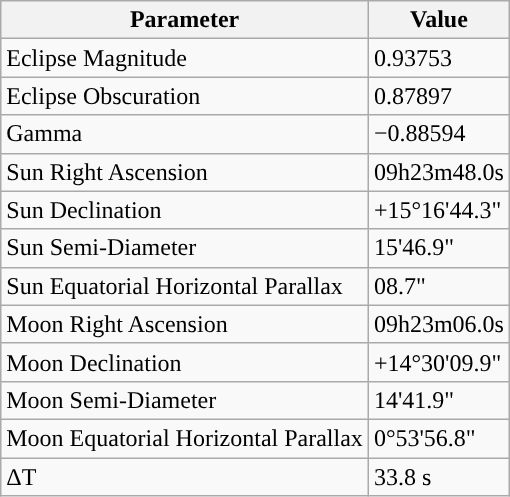<table class="wikitable">
<tr>
<th>Parameter</th>
<th>Value</th>
</tr>
<tr>
<td>Eclipse Magnitude</td>
<td>0.93753</td>
</tr>
<tr>
<td>Eclipse Obscuration</td>
<td>0.87897</td>
</tr>
<tr>
<td>Gamma</td>
<td>−0.88594</td>
</tr>
<tr>
<td>Sun Right Ascension</td>
<td>09h23m48.0s</td>
</tr>
<tr>
<td>Sun Declination</td>
<td>+15°16'44.3"</td>
</tr>
<tr>
<td>Sun Semi-Diameter</td>
<td>15'46.9"</td>
</tr>
<tr>
<td>Sun Equatorial Horizontal Parallax</td>
<td>08.7"</td>
</tr>
<tr>
<td>Moon Right Ascension</td>
<td>09h23m06.0s</td>
</tr>
<tr>
<td>Moon Declination</td>
<td>+14°30'09.9"</td>
</tr>
<tr>
<td>Moon Semi-Diameter</td>
<td>14'41.9"</td>
</tr>
<tr>
<td>Moon Equatorial Horizontal Parallax</td>
<td>0°53'56.8"</td>
</tr>
<tr>
<td>ΔT</td>
<td>33.8 s</td>
</tr>
</table>
